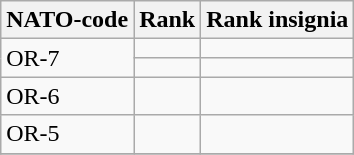<table class="wikitable">
<tr>
<th>NATO-code</th>
<th>Rank</th>
<th>Rank insignia  </th>
</tr>
<tr>
<td rowspan=2>OR-7</td>
<td></td>
<td style="text-align:center;"></td>
</tr>
<tr>
<td></td>
<td style="text-align:center;"></td>
</tr>
<tr>
<td>OR-6</td>
<td></td>
<td style="text-align:center;"></td>
</tr>
<tr>
<td>OR-5</td>
<td></td>
<td style="text-align:center;"></td>
</tr>
<tr>
</tr>
</table>
